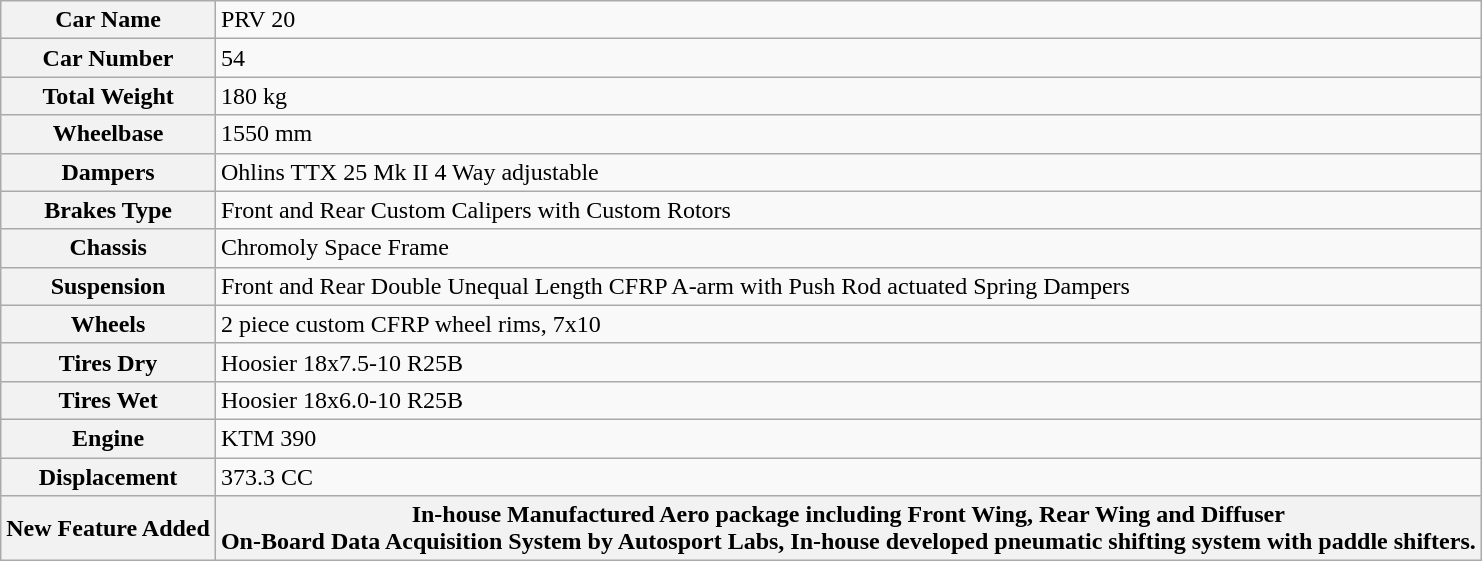<table class="wikitable">
<tr style="vertical-align: top">
<th>Car Name</th>
<td>PRV 20</td>
</tr>
<tr style="vertical-align: top">
<th>Car Number</th>
<td>54</td>
</tr>
<tr style="vertical-align: top">
<th>Total Weight</th>
<td>180 kg</td>
</tr>
<tr style="vertical-align: top">
<th>Wheelbase</th>
<td>1550 mm</td>
</tr>
<tr style="vertical-align: top">
<th>Dampers</th>
<td>Ohlins TTX 25 Mk II 4 Way adjustable</td>
</tr>
<tr style="vertical-align: top">
<th>Brakes Type</th>
<td>Front and Rear Custom Calipers with Custom Rotors</td>
</tr>
<tr style="vertical-align: top">
<th>Chassis</th>
<td>Chromoly Space Frame</td>
</tr>
<tr style="vertical-align: top">
<th>Suspension</th>
<td>Front and Rear Double Unequal Length CFRP A-arm with Push Rod actuated Spring Dampers</td>
</tr>
<tr style="vertical-align: top">
<th>Wheels</th>
<td>2 piece custom CFRP wheel rims, 7x10</td>
</tr>
<tr style="vertical-align: top">
<th>Tires Dry</th>
<td>Hoosier 18x7.5-10 R25B</td>
</tr>
<tr style="vertical-align: top">
<th>Tires Wet</th>
<td>Hoosier 18x6.0-10 R25B</td>
</tr>
<tr style="vertical-align: top">
<th>Engine</th>
<td>KTM 390</td>
</tr>
<tr>
<th>Displacement</th>
<td>373.3 CC</td>
</tr>
<tr>
<th>New Feature Added</th>
<th>In-house Manufactured Aero package including Front Wing, Rear Wing and Diffuser<br>On-Board Data Acquisition System by Autosport Labs, In-house developed pneumatic shifting system with paddle shifters.</th>
</tr>
</table>
